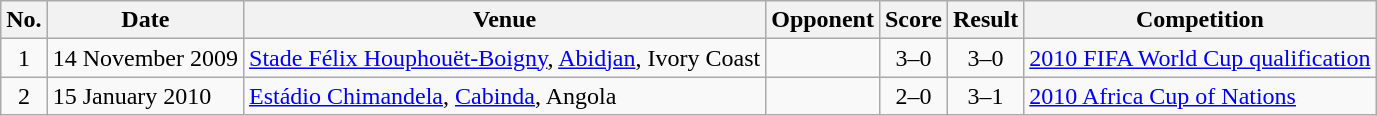<table class="wikitable sortable">
<tr>
<th scope="col">No.</th>
<th scope="col">Date</th>
<th scope="col">Venue</th>
<th scope="col">Opponent</th>
<th scope="col">Score</th>
<th scope="col">Result</th>
<th scope="col">Competition</th>
</tr>
<tr>
<td align="center">1</td>
<td>14 November 2009</td>
<td><a href='#'>Stade Félix Houphouët-Boigny</a>, <a href='#'>Abidjan</a>, Ivory Coast</td>
<td></td>
<td align="center">3–0</td>
<td align="center">3–0</td>
<td><a href='#'>2010 FIFA World Cup qualification</a></td>
</tr>
<tr>
<td align="center">2</td>
<td>15 January 2010</td>
<td><a href='#'>Estádio Chimandela</a>, <a href='#'>Cabinda</a>, Angola</td>
<td></td>
<td align="center">2–0</td>
<td align="center">3–1</td>
<td><a href='#'>2010 Africa Cup of Nations</a></td>
</tr>
</table>
